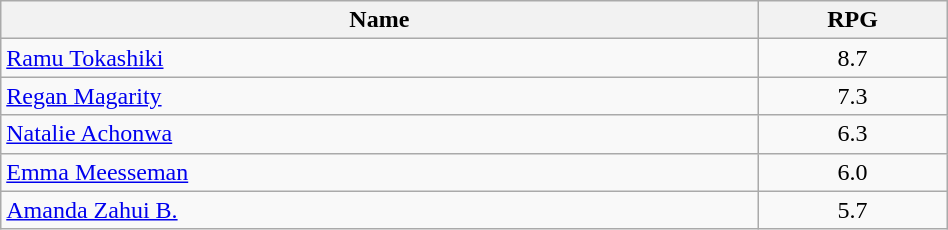<table class=wikitable width="50%">
<tr>
<th width="80%">Name</th>
<th width="20%">RPG</th>
</tr>
<tr>
<td> <a href='#'>Ramu Tokashiki</a></td>
<td align=center>8.7</td>
</tr>
<tr>
<td> <a href='#'>Regan Magarity</a></td>
<td align=center>7.3</td>
</tr>
<tr>
<td> <a href='#'>Natalie Achonwa</a></td>
<td align=center>6.3</td>
</tr>
<tr>
<td> <a href='#'>Emma Meesseman</a></td>
<td align=center>6.0</td>
</tr>
<tr>
<td> <a href='#'>Amanda Zahui B.</a></td>
<td align=center>5.7</td>
</tr>
</table>
